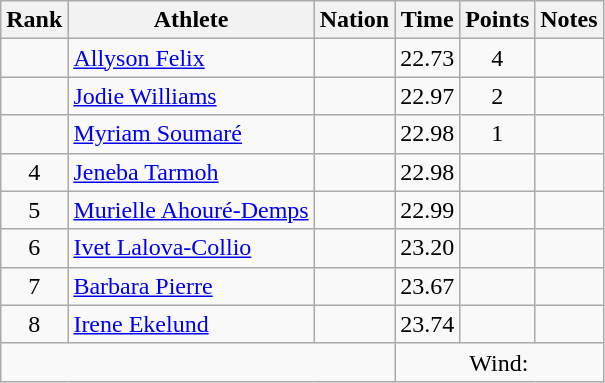<table class="wikitable sortable" style="text-align:center;">
<tr>
<th scope="col" style="width: 10px;">Rank</th>
<th scope="col">Athlete</th>
<th scope="col">Nation</th>
<th scope="col">Time</th>
<th scope="col">Points</th>
<th scope="col">Notes</th>
</tr>
<tr>
<td></td>
<td align=left><a href='#'>Allyson Felix</a></td>
<td align=left></td>
<td>22.73</td>
<td>4</td>
<td></td>
</tr>
<tr>
<td></td>
<td align=left><a href='#'>Jodie Williams</a></td>
<td align=left></td>
<td>22.97</td>
<td>2</td>
<td></td>
</tr>
<tr>
<td></td>
<td align=left><a href='#'>Myriam Soumaré</a></td>
<td align=left></td>
<td>22.98</td>
<td>1</td>
<td></td>
</tr>
<tr>
<td>4</td>
<td align=left><a href='#'>Jeneba Tarmoh</a></td>
<td align=left></td>
<td>22.98</td>
<td></td>
<td></td>
</tr>
<tr>
<td>5</td>
<td align=left><a href='#'>Murielle Ahouré-Demps</a></td>
<td align=left></td>
<td>22.99</td>
<td></td>
<td></td>
</tr>
<tr>
<td>6</td>
<td align=left><a href='#'>Ivet Lalova-Collio</a></td>
<td align=left></td>
<td>23.20</td>
<td></td>
<td></td>
</tr>
<tr>
<td>7</td>
<td align=left><a href='#'>Barbara Pierre</a></td>
<td align=left></td>
<td>23.67</td>
<td></td>
<td></td>
</tr>
<tr>
<td>8</td>
<td align=left><a href='#'>Irene Ekelund</a></td>
<td align=left></td>
<td>23.74</td>
<td></td>
<td></td>
</tr>
<tr class="sortbottom">
<td colspan="3"></td>
<td colspan="3">Wind: </td>
</tr>
</table>
